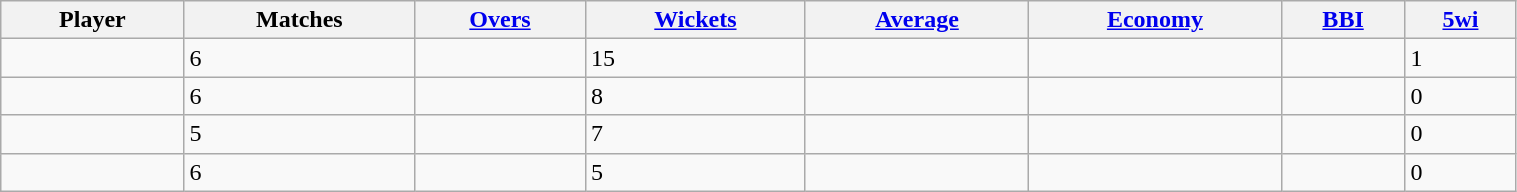<table class="wikitable sortable" style="width:80%;">
<tr>
<th>Player</th>
<th>Matches</th>
<th><a href='#'>Overs</a></th>
<th><a href='#'>Wickets</a></th>
<th><a href='#'>Average</a></th>
<th><a href='#'>Economy</a></th>
<th><a href='#'>BBI</a></th>
<th><a href='#'>5wi</a></th>
</tr>
<tr>
<td></td>
<td>6</td>
<td></td>
<td>15</td>
<td></td>
<td></td>
<td></td>
<td>1</td>
</tr>
<tr>
<td></td>
<td>6</td>
<td></td>
<td>8</td>
<td></td>
<td></td>
<td></td>
<td>0</td>
</tr>
<tr>
<td></td>
<td>5</td>
<td></td>
<td>7</td>
<td></td>
<td></td>
<td></td>
<td>0</td>
</tr>
<tr>
<td></td>
<td>6</td>
<td></td>
<td>5</td>
<td></td>
<td></td>
<td></td>
<td>0</td>
</tr>
</table>
